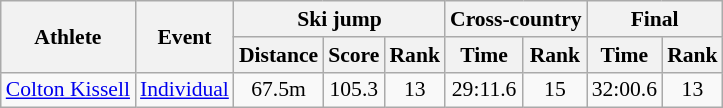<table class="wikitable" style="font-size:90%;">
<tr>
<th rowspan=2>Athlete</th>
<th rowspan=2>Event</th>
<th colspan=3>Ski jump</th>
<th colspan=2>Cross-country</th>
<th colspan=2>Final</th>
</tr>
<tr>
<th>Distance</th>
<th>Score</th>
<th>Rank</th>
<th>Time</th>
<th>Rank</th>
<th>Time</th>
<th>Rank</th>
</tr>
<tr>
<td><a href='#'>Colton Kissell</a></td>
<td><a href='#'>Individual</a></td>
<td align=center>67.5m</td>
<td align=center>105.3</td>
<td align=center>13</td>
<td align=center>29:11.6</td>
<td align=center>15</td>
<td align=center>32:00.6</td>
<td align=center>13</td>
</tr>
</table>
